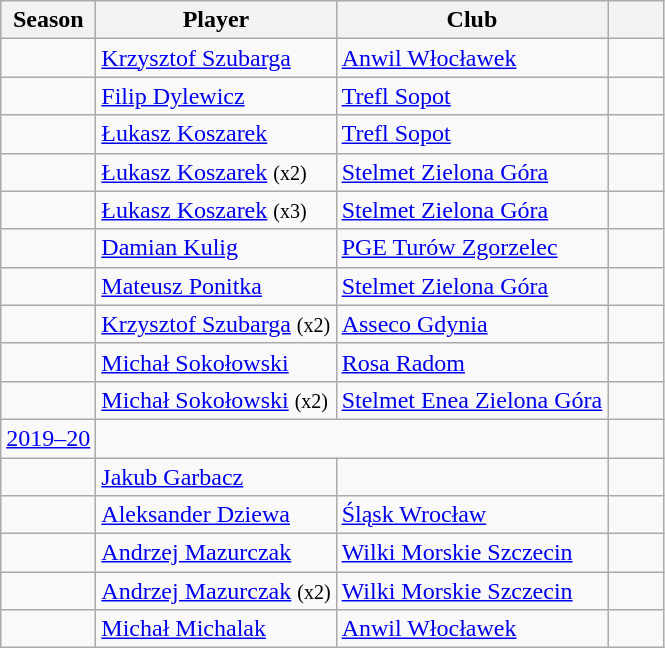<table class="wikitable sortable">
<tr>
<th>Season</th>
<th>Player</th>
<th>Club</th>
<th width=30></th>
</tr>
<tr>
<td></td>
<td><a href='#'>Krzysztof Szubarga</a></td>
<td><a href='#'>Anwil Włocławek</a></td>
<td></td>
</tr>
<tr>
<td></td>
<td><a href='#'>Filip Dylewicz</a></td>
<td><a href='#'>Trefl Sopot</a></td>
<td></td>
</tr>
<tr>
<td></td>
<td><a href='#'>Łukasz Koszarek</a></td>
<td><a href='#'>Trefl Sopot</a></td>
<td></td>
</tr>
<tr>
<td></td>
<td><a href='#'>Łukasz Koszarek</a> <small>(x2)</small></td>
<td><a href='#'>Stelmet Zielona Góra</a></td>
<td></td>
</tr>
<tr>
<td></td>
<td><a href='#'>Łukasz Koszarek</a> <small>(x3)</small></td>
<td><a href='#'>Stelmet Zielona Góra</a></td>
<td></td>
</tr>
<tr>
<td></td>
<td><a href='#'>Damian Kulig</a></td>
<td><a href='#'>PGE Turów Zgorzelec</a></td>
<td></td>
</tr>
<tr>
<td></td>
<td><a href='#'>Mateusz Ponitka</a></td>
<td><a href='#'>Stelmet Zielona Góra</a></td>
<td></td>
</tr>
<tr>
<td></td>
<td><a href='#'>Krzysztof Szubarga</a> <small>(x2)</small></td>
<td><a href='#'>Asseco Gdynia</a></td>
<td></td>
</tr>
<tr>
<td></td>
<td><a href='#'>Michał Sokołowski</a></td>
<td><a href='#'>Rosa Radom</a></td>
<td align=center></td>
</tr>
<tr>
<td></td>
<td><a href='#'>Michał Sokołowski</a> <small>(x2)</small></td>
<td><a href='#'>Stelmet Enea Zielona Góra</a></td>
<td align=center></td>
</tr>
<tr>
<td align=center><a href='#'>2019–20</a></td>
<td !scope="row" colspan=2></td>
<td align=center></td>
</tr>
<tr>
<td></td>
<td><a href='#'>Jakub Garbacz</a></td>
<td></td>
<td align=center></td>
</tr>
<tr>
<td></td>
<td><a href='#'>Aleksander Dziewa</a></td>
<td><a href='#'>Śląsk Wrocław</a></td>
<td align=center></td>
</tr>
<tr>
<td></td>
<td><a href='#'>Andrzej Mazurczak</a></td>
<td><a href='#'>Wilki Morskie Szczecin</a></td>
<td align=center></td>
</tr>
<tr>
<td></td>
<td><a href='#'>Andrzej Mazurczak</a> <small>(x2)</small></td>
<td><a href='#'>Wilki Morskie Szczecin</a></td>
<td align=center></td>
</tr>
<tr>
<td></td>
<td><a href='#'>Michał Michalak</a></td>
<td><a href='#'>Anwil Włocławek</a></td>
<td align=center></td>
</tr>
</table>
